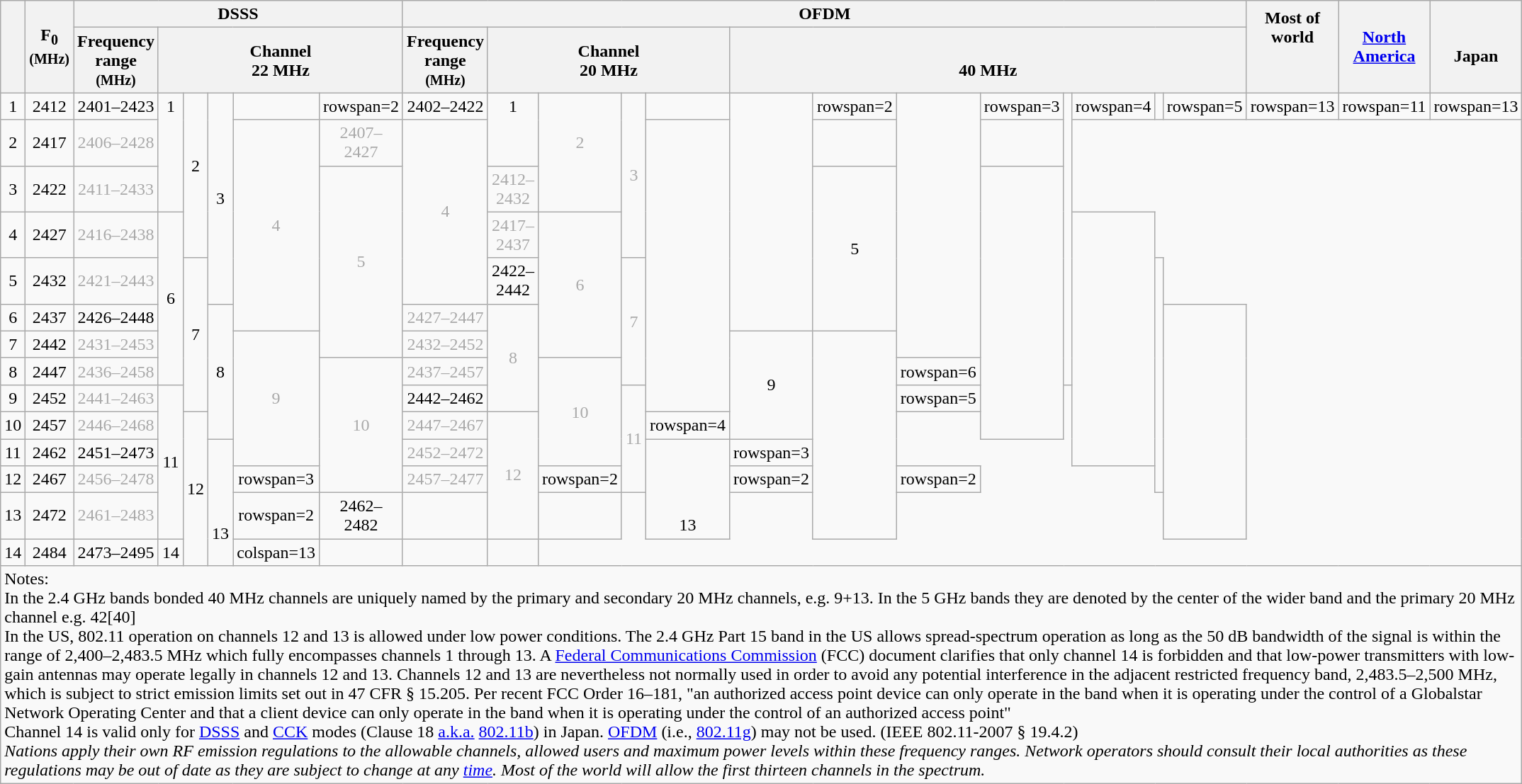<table class="wikitable sortable sticky-table-head sticky-table-col1 mw-collapsible mw-datatable" style="text-align: center;">
<tr>
<th scope="col" rowspan=2></th>
<th scope="col" rowspan=2>F<sub>0</sub><br><small>(MHz)</small></th>
<th scope="colgroup" colspan=6>DSSS</th>
<th scope="colgroup" colspan=13>OFDM</th>
<th scope="col" rowspan=2 class="unsortable">Most of<br>world<br><br><br></th>
<th scope="col" rowspan=2 class="unsortable"><a href='#'>North<br>America</a><br></th>
<th scope="col" rowspan=2 class="unsortable"><br>Japan<br></th>
</tr>
<tr>
<th scope="col" class="sticky-table-none">Frequency<br>range<br><small>(MHz)</small></th>
<th scope="colgroup" colspan=5>Channel<br>22 MHz</th>
<th scope="col">Frequency<br>range<br><small>(MHz)</small></th>
<th scope="colgroup" colspan=4>Channel<br>20 MHz</th>
<th scope="colgroup" colspan=8><br>40 MHz</th>
</tr>
<tr>
<td>1</td>
<td>2412</td>
<td>2401–2423</td>
<td rowspan=3 style="vertical-align:top">1</td>
<td rowspan=4>2<br> </td>
<td rowspan=5>3</td>
<td></td>
<td>rowspan=2 </td>
<td>2402–2422</td>
<td rowspan=2 style="vertical-align:top">1</td>
<td rowspan=3 style=color:darkgray>2<br> </td>
<td rowspan=4 style=color:darkgray>3</td>
<td></td>
<td rowspan=6><br><br> </td>
<td>rowspan=2 </td>
<td rowspan=7 style=color:darkgray><br> </td>
<td>rowspan=3 </td>
<td rowspan=8 style=color:darkgray></td>
<td>rowspan=4 </td>
<td></td>
<td>rowspan=5  </td>
<td>rowspan=13 </td>
<td>rowspan=11 </td>
<td>rowspan=13 </td>
</tr>
<tr>
<td>2</td>
<td>2417</td>
<td style=color:darkgray>2406–2428</td>
<td rowspan=5 style=color:darkgray>4</td>
<td style=color:darkgray>2407–2427</td>
<td rowspan=4 style=color:darkgray>4</td>
<td rowspan=8 style=color:darkgray></td>
</tr>
<tr>
<td>3</td>
<td>2422</td>
<td style=color:darkgray>2411–2433</td>
<td rowspan=5 style=color:darkgray>5</td>
<td style=color:darkgray>2412–2432</td>
<td rowspan=4>5</td>
<td rowspan=8></td>
</tr>
<tr>
<td>4</td>
<td>2427</td>
<td style=color:darkgray>2416–2438</td>
<td rowspan=5>6</td>
<td style=color:darkgray>2417–2437</td>
<td rowspan=4 style=color:darkgray>6</td>
<td rowspan=8 style=color:darkgray></td>
</tr>
<tr>
<td>5</td>
<td>2432</td>
<td style=color:darkgray>2421–2443</td>
<td rowspan=5>7</td>
<td>2422–2442</td>
<td rowspan=4 style=color:darkgray>7</td>
<td rowspan=8 style=color:darkgray></td>
</tr>
<tr>
<td>6</td>
<td>2437</td>
<td>2426–2448</td>
<td rowspan=5>8</td>
<td style=color:darkgray>2427–2447</td>
<td rowspan=4 style=color:darkgray>8</td>
<td rowspan=8 style=color:darkgray> </td>
</tr>
<tr>
<td>7</td>
<td>2442</td>
<td style=color:darkgray>2431–2453</td>
<td rowspan=5 style=color:darkgray>9</td>
<td style=color:darkgray>2432–2452</td>
<td rowspan=4>9</td>
<td rowspan=7><br> </td>
</tr>
<tr>
<td>8</td>
<td>2447</td>
<td style=color:darkgray>2436–2458</td>
<td rowspan=5 style=color:darkgray>10</td>
<td style=color:darkgray>2437–2457</td>
<td rowspan=4 style=color:darkgray>10</td>
<td>rowspan=6  </td>
</tr>
<tr>
<td>9</td>
<td>2452</td>
<td style=color:darkgray>2441–2463</td>
<td rowspan=5>11</td>
<td>2442–2462</td>
<td rowspan=4 style=color:darkgray>11</td>
<td>rowspan=5  </td>
</tr>
<tr>
<td>10</td>
<td>2457</td>
<td style=color:darkgray>2446–2468</td>
<td rowspan=5>12</td>
<td style=color:darkgray>2447–2467</td>
<td rowspan=4 style=color:darkgray>12</td>
<td>rowspan=4  </td>
</tr>
<tr>
<td>11</td>
<td>2462</td>
<td>2451–2473</td>
<td rowspan=4 style="vertical-align:bottom">13<br> </td>
<td style=color:darkgray>2452–2472</td>
<td rowspan=3 style="vertical-align:bottom">13</td>
<td>rowspan=3  </td>
</tr>
<tr>
<td>12</td>
<td>2467</td>
<td style=color:darkgray>2456–2478</td>
<td>rowspan=3 </td>
<td style=color:darkgray>2457–2477</td>
<td>rowspan=2 </td>
<td>rowspan=2  </td>
<td>rowspan=2 </td>
</tr>
<tr>
<td>13</td>
<td>2472</td>
<td style=color:darkgray>2461–2483</td>
<td>rowspan=2 </td>
<td>2462–2482</td>
<td></td>
<td> </td>
</tr>
<tr>
<td>14</td>
<td>2484</td>
<td>2473–2495</td>
<td>14</td>
<td>colspan=13 </td>
<td></td>
<td></td>
<td></td>
</tr>
<tr class="sortbottom" style="text-align: left;">
<td colspan=24>Notes:<br>In the 2.4 GHz bands bonded 40 MHz channels are uniquely named by the primary and secondary 20 MHz channels, e.g. 9+13. In the 5 GHz bands they are denoted by the center of the wider band and the primary 20 MHz channel e.g. 42[40]<br>In the US, 802.11 operation on channels 12 and 13 is allowed under low power conditions. The 2.4 GHz Part 15 band in the US allows spread-spectrum operation as long as the 50 dB bandwidth of the signal is within the range of 2,400–2,483.5 MHz which fully encompasses channels 1 through 13.
A <a href='#'>Federal Communications Commission</a> (FCC) document clarifies that only channel 14 is forbidden and that low-power transmitters with low-gain antennas may operate legally in channels 12 and 13. Channels 12 and 13 are nevertheless not normally used in order to avoid any potential interference in the adjacent restricted frequency band, 2,483.5–2,500 MHz, which is subject to strict emission limits set out in 47 CFR § 15.205. Per recent FCC Order 16–181, "an authorized access point device can only operate in the  band when it is operating under the control of a Globalstar Network Operating Center and that a client device can only operate in the  band when it is operating under the control of an authorized access point"<br>Channel 14 is valid only for <a href='#'>DSSS</a> and <a href='#'>CCK</a> modes (Clause 18 <a href='#'>a.k.a.</a> <a href='#'>802.11b</a>) in Japan. <a href='#'>OFDM</a> (i.e., <a href='#'>802.11g</a>) may not be used. (IEEE 802.11-2007 § 19.4.2)<br><em>Nations apply their own RF emission regulations to the allowable channels, allowed users and maximum power levels within these frequency ranges. Network operators should consult their local authorities as these regulations may be out of date as they are subject to change at any <a href='#'>time</a>.  Most of the world will allow the first thirteen channels in the spectrum.</em></td>
</tr>
</table>
